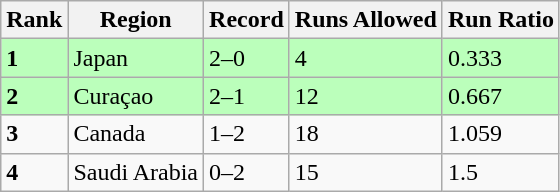<table class="wikitable">
<tr>
<th>Rank</th>
<th>Region</th>
<th>Record</th>
<th>Runs Allowed</th>
<th>Run Ratio</th>
</tr>
<tr bgcolor=#bbffbb>
<td><strong>1</strong></td>
<td> Japan</td>
<td>2–0</td>
<td>4</td>
<td>0.333</td>
</tr>
<tr bgcolor=#bbffbb>
<td><strong>2</strong></td>
<td> Curaçao</td>
<td>2–1</td>
<td>12</td>
<td>0.667</td>
</tr>
<tr>
<td><strong>3</strong></td>
<td> Canada</td>
<td>1–2</td>
<td>18</td>
<td>1.059</td>
</tr>
<tr>
<td><strong>4</strong></td>
<td> Saudi Arabia</td>
<td>0–2</td>
<td>15</td>
<td>1.5</td>
</tr>
</table>
